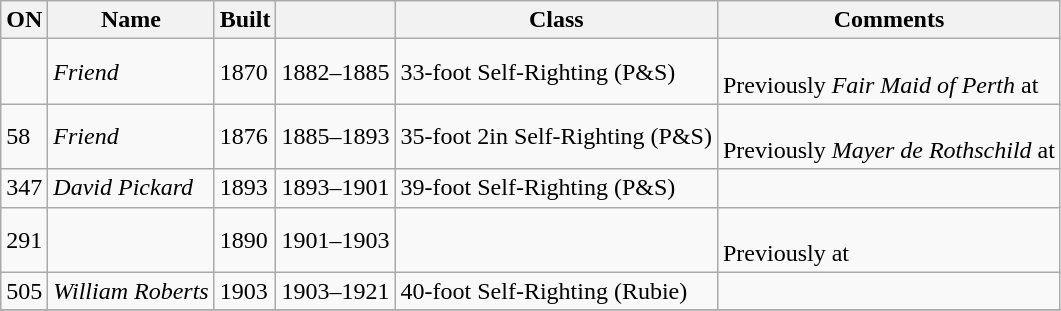<table class="wikitable">
<tr>
<th>ON</th>
<th>Name</th>
<th>Built</th>
<th></th>
<th>Class</th>
<th>Comments</th>
</tr>
<tr>
<td></td>
<td><em>Friend</em></td>
<td>1870</td>
<td>1882–1885</td>
<td>33-foot Self-Righting (P&S)</td>
<td><br>Previously <em>Fair Maid of Perth</em> at </td>
</tr>
<tr>
<td>58</td>
<td><em>Friend</em></td>
<td>1876</td>
<td>1885–1893</td>
<td>35-foot 2in Self-Righting (P&S)</td>
<td><br>Previously <em>Mayer de Rothschild</em> at </td>
</tr>
<tr>
<td>347</td>
<td><em>David Pickard</em></td>
<td>1893</td>
<td>1893–1901</td>
<td>39-foot Self-Righting (P&S)</td>
<td></td>
</tr>
<tr>
<td>291</td>
<td></td>
<td>1890</td>
<td>1901–1903</td>
<td></td>
<td><br>Previously at </td>
</tr>
<tr>
<td>505</td>
<td><em>William Roberts</em></td>
<td>1903</td>
<td>1903–1921</td>
<td>40-foot Self-Righting (Rubie)</td>
<td></td>
</tr>
<tr>
</tr>
</table>
